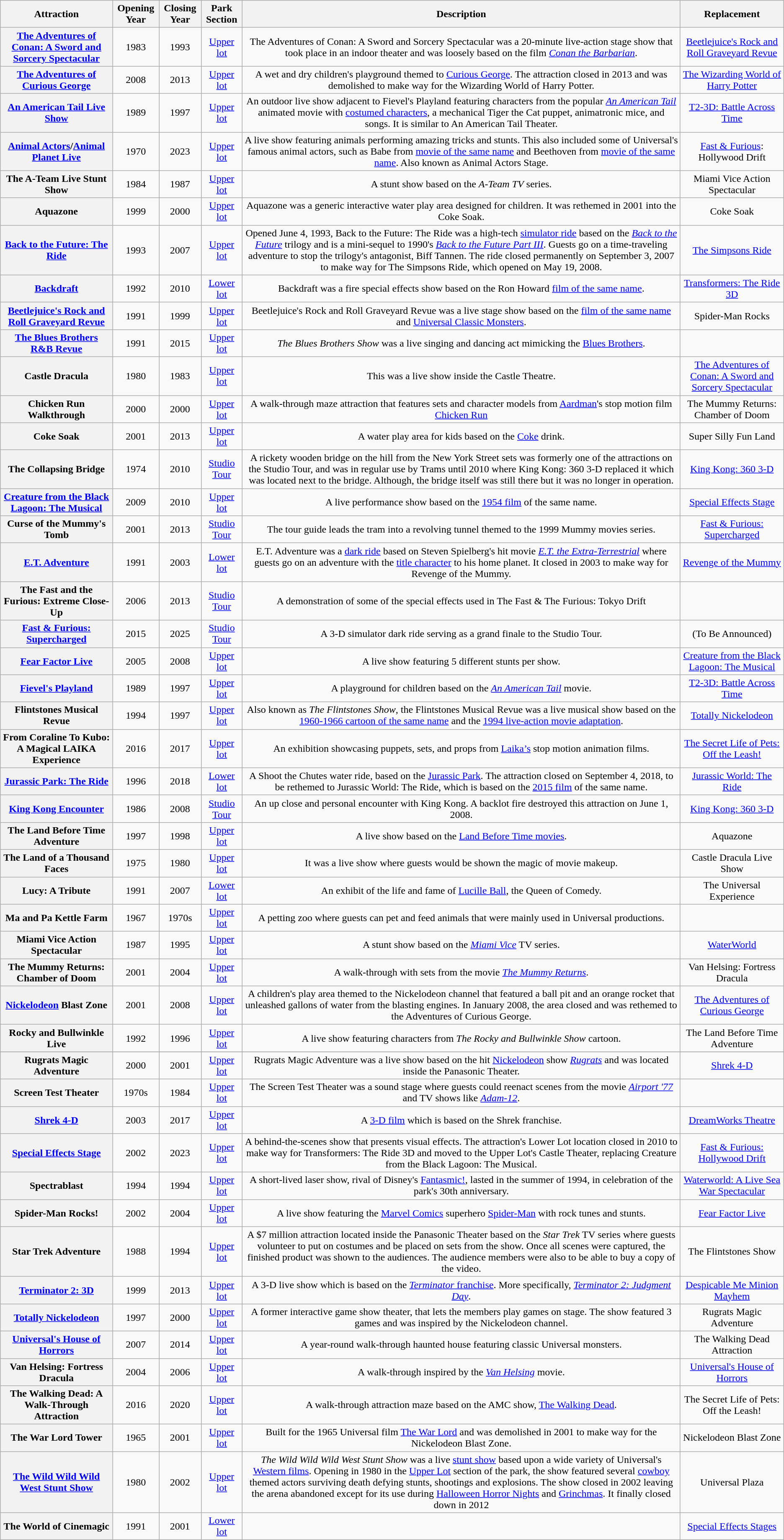<table class="wikitable" style="text-align: center;" align="center">
<tr>
<th>Attraction</th>
<th>Opening Year</th>
<th>Closing Year</th>
<th>Park Section</th>
<th>Description</th>
<th>Replacement</th>
</tr>
<tr>
<th><a href='#'>The Adventures of Conan: A Sword and Sorcery Spectacular</a></th>
<td>1983</td>
<td>1993</td>
<td><a href='#'>Upper lot</a></td>
<td>The Adventures of Conan: A Sword and Sorcery Spectacular was a 20-minute live-action stage show that took place in an indoor theater and was loosely based on the film <em><a href='#'>Conan the Barbarian</a></em>.</td>
<td><a href='#'>Beetlejuice's Rock and Roll Graveyard Revue</a></td>
</tr>
<tr>
<th><a href='#'>The Adventures of Curious George</a></th>
<td>2008</td>
<td>2013</td>
<td><a href='#'>Upper lot</a></td>
<td>A wet and dry children's playground themed to <a href='#'>Curious George</a>. The attraction closed in 2013 and was demolished to make way for the Wizarding World of Harry Potter.</td>
<td><a href='#'>The Wizarding World of Harry Potter</a></td>
</tr>
<tr>
<th><a href='#'>An American Tail Live Show</a></th>
<td>1989</td>
<td>1997</td>
<td><a href='#'>Upper lot</a></td>
<td>An outdoor live show adjacent to Fievel's Playland featuring characters from the popular <em><a href='#'>An American Tail</a></em> animated movie with <a href='#'>costumed characters</a>, a mechanical Tiger the Cat puppet, animatronic mice, and songs. It is similar to An American Tail Theater.</td>
<td><a href='#'>T2-3D: Battle Across Time</a></td>
</tr>
<tr>
<th><a href='#'>Animal Actors</a>/<a href='#'>Animal Planet Live</a></th>
<td>1970</td>
<td>2023</td>
<td><a href='#'>Upper lot</a></td>
<td>A live show featuring animals performing amazing tricks and stunts. This also included some of Universal's famous animal actors, such as Babe from <a href='#'>movie of the same name</a> and Beethoven from <a href='#'>movie of the same name</a>. Also known as Animal Actors Stage.</td>
<td><a href='#'>Fast & Furious</a>: Hollywood Drift</td>
</tr>
<tr>
<th>The A-Team Live Stunt Show</th>
<td>1984</td>
<td>1987</td>
<td><a href='#'>Upper lot</a></td>
<td>A stunt show based on the <em>A-Team TV</em> series.</td>
<td>Miami Vice Action Spectacular</td>
</tr>
<tr>
<th>Aquazone</th>
<td>1999</td>
<td>2000</td>
<td><a href='#'>Upper lot</a></td>
<td>Aquazone was a generic interactive water play area designed for children. It was rethemed in 2001 into the Coke Soak.</td>
<td>Coke Soak</td>
</tr>
<tr>
<th><a href='#'>Back to the Future: The Ride</a></th>
<td>1993</td>
<td>2007</td>
<td><a href='#'>Upper lot</a></td>
<td>Opened June 4, 1993, Back to the Future: The Ride was a high-tech <a href='#'>simulator ride</a> based on the <em><a href='#'>Back to the Future</a></em> trilogy and is a mini-sequel to 1990's <em><a href='#'>Back to the Future Part III</a></em>. Guests go on a time-traveling adventure to stop the trilogy's antagonist, Biff Tannen. The ride closed permanently on September 3, 2007 to make way for The Simpsons Ride, which opened on May 19, 2008.</td>
<td><a href='#'>The Simpsons Ride</a></td>
</tr>
<tr>
<th><a href='#'>Backdraft</a></th>
<td>1992</td>
<td>2010</td>
<td><a href='#'>Lower lot</a></td>
<td>Backdraft was a fire special effects show based on the Ron Howard <a href='#'>film of the same name</a>.</td>
<td><a href='#'>Transformers: The Ride 3D</a></td>
</tr>
<tr>
<th><a href='#'>Beetlejuice's Rock and Roll Graveyard Revue</a></th>
<td>1991</td>
<td>1999</td>
<td><a href='#'>Upper lot</a></td>
<td>Beetlejuice's Rock and Roll Graveyard Revue was a live stage show based on the <a href='#'>film of the same name</a> and <a href='#'>Universal Classic Monsters</a>.</td>
<td>Spider-Man Rocks</td>
</tr>
<tr>
<th><a href='#'>The Blues Brothers R&B Revue</a></th>
<td>1991</td>
<td>2015</td>
<td><a href='#'>Upper lot</a></td>
<td><em>The Blues Brothers Show</em> was a live singing and dancing act mimicking the <a href='#'>Blues Brothers</a>.</td>
<td></td>
</tr>
<tr>
<th>Castle Dracula</th>
<td>1980</td>
<td>1983</td>
<td><a href='#'>Upper lot</a></td>
<td>This was a live show inside the Castle Theatre.</td>
<td><a href='#'>The Adventures of Conan: A Sword and Sorcery Spectacular</a></td>
</tr>
<tr>
<th>Chicken Run Walkthrough</th>
<td>2000</td>
<td>2000</td>
<td><a href='#'>Upper lot</a></td>
<td>A walk-through maze attraction that features sets and character models from <a href='#'>Aardman</a>'s stop motion film <a href='#'>Chicken Run</a></td>
<td>The Mummy Returns: Chamber of Doom</td>
</tr>
<tr>
<th>Coke Soak</th>
<td>2001</td>
<td>2013</td>
<td><a href='#'>Upper lot</a></td>
<td>A water play area for kids based on the <a href='#'>Coke</a> drink.</td>
<td>Super Silly Fun Land</td>
</tr>
<tr>
<th>The Collapsing Bridge</th>
<td>1974</td>
<td>2010</td>
<td><a href='#'>Studio Tour</a></td>
<td>A rickety wooden bridge on the hill from the New York Street sets was formerly one of the attractions on the Studio Tour, and was in regular use by Trams until 2010 where King Kong: 360 3-D replaced it which was located next to the bridge. Although, the bridge itself was still there but it was no longer in operation.</td>
<td><a href='#'>King Kong: 360 3-D</a></td>
</tr>
<tr>
<th><a href='#'>Creature from the Black Lagoon: The Musical</a></th>
<td>2009</td>
<td>2010</td>
<td><a href='#'>Upper lot</a></td>
<td>A live performance show based on the <a href='#'>1954 film</a> of the same name.</td>
<td><a href='#'>Special Effects Stage</a></td>
</tr>
<tr>
<th>Curse of the Mummy's Tomb</th>
<td>2001</td>
<td>2013</td>
<td><a href='#'>Studio Tour</a></td>
<td>The tour guide leads the tram into a revolving tunnel themed to the 1999 Mummy movies series.</td>
<td><a href='#'>Fast & Furious: Supercharged</a></td>
</tr>
<tr>
<th><a href='#'>E.T. Adventure</a></th>
<td>1991</td>
<td>2003</td>
<td><a href='#'>Lower lot</a></td>
<td>E.T. Adventure was a <a href='#'>dark ride</a> based on Steven Spielberg's hit movie <em><a href='#'>E.T. the Extra-Terrestrial</a></em> where guests go on an adventure with the <a href='#'>title character</a> to his home planet. It closed in 2003 to make way for Revenge of the Mummy.</td>
<td><a href='#'>Revenge of the Mummy</a></td>
</tr>
<tr>
<th>The Fast and the Furious: Extreme Close-Up</th>
<td>2006</td>
<td>2013</td>
<td><a href='#'>Studio Tour</a></td>
<td>A demonstration of some of the special effects used in The Fast & The Furious: Tokyo Drift</td>
</tr>
<tr>
<th><a href='#'>Fast & Furious: Supercharged</a></th>
<td>2015</td>
<td>2025</td>
<td><a href='#'>Studio Tour</a></td>
<td>A 3-D simulator dark ride serving as a grand finale to the Studio Tour.</td>
<td>(To Be Announced)</td>
</tr>
<tr>
<th><a href='#'>Fear Factor Live</a></th>
<td>2005</td>
<td>2008</td>
<td><a href='#'>Upper lot</a></td>
<td>A live show featuring 5 different stunts per show.</td>
<td><a href='#'>Creature from the Black Lagoon: The Musical</a></td>
</tr>
<tr>
<th><a href='#'>Fievel's Playland</a></th>
<td>1989</td>
<td>1997</td>
<td><a href='#'>Upper lot</a></td>
<td>A playground for children based on the <em><a href='#'>An American Tail</a></em> movie.</td>
<td><a href='#'>T2-3D: Battle Across Time</a></td>
</tr>
<tr>
<th>Flintstones Musical Revue</th>
<td>1994</td>
<td>1997</td>
<td><a href='#'>Upper lot</a></td>
<td>Also known as <em>The Flintstones Show</em>, the Flintstones Musical Revue was a live musical show based on the <a href='#'>1960-1966 cartoon of the same name</a> and the <a href='#'>1994 live-action movie adaptation</a>.</td>
<td><a href='#'>Totally Nickelodeon</a></td>
</tr>
<tr>
<th>From Coraline To Kubo: A Magical LAIKA Experience</th>
<td>2016</td>
<td>2017</td>
<td><a href='#'>Upper lot</a></td>
<td>An exhibition showcasing puppets, sets, and props from <a href='#'>Laika’s</a> stop motion animation films.</td>
<td><a href='#'>The Secret Life of Pets: Off the Leash!</a></td>
</tr>
<tr>
<th><a href='#'>Jurassic Park: The Ride</a></th>
<td>1996</td>
<td>2018</td>
<td><a href='#'>Lower lot</a></td>
<td>A Shoot the Chutes water ride, based on the <a href='#'>Jurassic Park</a>. The attraction closed on September 4, 2018, to be rethemed to Jurassic World: The Ride, which is based on the <a href='#'>2015 film</a> of the same name.</td>
<td><a href='#'>Jurassic World: The Ride</a></td>
</tr>
<tr>
<th><a href='#'>King Kong Encounter</a></th>
<td>1986</td>
<td>2008</td>
<td><a href='#'>Studio Tour</a></td>
<td>An up close and personal encounter with King Kong. A backlot fire destroyed this attraction on June 1, 2008.</td>
<td><a href='#'>King Kong: 360 3-D</a></td>
</tr>
<tr>
<th>The Land Before Time Adventure</th>
<td>1997</td>
<td>1998</td>
<td><a href='#'>Upper lot</a></td>
<td>A live show based on the <a href='#'>Land Before Time movies</a>.</td>
<td>Aquazone</td>
</tr>
<tr>
<th>The Land of a Thousand Faces</th>
<td>1975</td>
<td>1980</td>
<td><a href='#'>Upper lot</a></td>
<td>It was a live show where guests would be shown the magic of movie makeup.</td>
<td>Castle Dracula Live Show</td>
</tr>
<tr>
<th>Lucy: A Tribute</th>
<td>1991</td>
<td>2007</td>
<td><a href='#'>Lower lot</a></td>
<td>An exhibit of the life and fame of <a href='#'>Lucille Ball</a>, the Queen of Comedy.</td>
<td>The Universal Experience</td>
</tr>
<tr>
<th>Ma and Pa Kettle Farm</th>
<td>1967</td>
<td>1970s</td>
<td><a href='#'>Upper lot</a></td>
<td>A petting zoo where guests can pet and feed animals that were mainly used in Universal productions.</td>
</tr>
<tr>
<th>Miami Vice Action Spectacular</th>
<td>1987</td>
<td>1995</td>
<td><a href='#'>Upper lot</a></td>
<td>A stunt show based on the <em><a href='#'>Miami Vice</a></em> TV series.</td>
<td><a href='#'>WaterWorld</a></td>
</tr>
<tr>
<th>The Mummy Returns: Chamber of Doom</th>
<td>2001</td>
<td>2004</td>
<td><a href='#'>Upper lot</a></td>
<td>A walk-through with sets from the movie <em><a href='#'>The Mummy Returns</a></em>.</td>
<td>Van Helsing: Fortress Dracula</td>
</tr>
<tr>
<th><a href='#'>Nickelodeon</a> Blast Zone</th>
<td>2001</td>
<td>2008</td>
<td><a href='#'>Upper lot</a></td>
<td>A children's play area themed to the Nickelodeon channel that featured a ball pit and an orange rocket that unleashed gallons of water from the blasting engines. In January 2008, the area closed and was rethemed to the Adventures of Curious George.</td>
<td><a href='#'>The Adventures of Curious George</a></td>
</tr>
<tr>
<th>Rocky and Bullwinkle Live</th>
<td>1992</td>
<td>1996</td>
<td><a href='#'>Upper lot</a></td>
<td>A live show featuring characters from <em>The Rocky and Bullwinkle Show</em> cartoon.</td>
<td>The Land Before Time Adventure</td>
</tr>
<tr 1997>
</tr>
<tr 1998>
<th>Rugrats Magic Adventure</th>
<td>2000</td>
<td>2001</td>
<td><a href='#'>Upper lot</a></td>
<td>Rugrats Magic Adventure was a live show based on the hit <a href='#'>Nickelodeon</a> show <em><a href='#'>Rugrats</a></em> and was located inside the Panasonic Theater.</td>
<td><a href='#'>Shrek 4-D</a></td>
</tr>
<tr>
<th>Screen Test Theater</th>
<td>1970s</td>
<td>1984</td>
<td><a href='#'>Upper lot</a></td>
<td>The Screen Test Theater was a sound stage where guests could reenact scenes from the movie <em><a href='#'>Airport '77</a></em> and TV shows like <em><a href='#'>Adam-12</a></em>.</td>
<td></td>
</tr>
<tr>
<th><a href='#'>Shrek 4-D</a></th>
<td>2003</td>
<td>2017</td>
<td><a href='#'>Upper lot</a></td>
<td>A <a href='#'>3-D film</a> which is based on the Shrek franchise.</td>
<td><a href='#'>DreamWorks Theatre</a></td>
</tr>
<tr>
<th><a href='#'>Special Effects Stage</a></th>
<td>2002</td>
<td>2023</td>
<td><a href='#'>Upper lot</a></td>
<td>A behind-the-scenes show that presents visual effects. The attraction's Lower Lot location closed in 2010 to make way for Transformers: The Ride 3D and moved to the Upper Lot's Castle Theater, replacing Creature from the Black Lagoon: The Musical.</td>
<td><a href='#'>Fast & Furious: Hollywood Drift</a></td>
</tr>
<tr>
<th>Spectrablast</th>
<td>1994</td>
<td>1994</td>
<td><a href='#'>Upper lot</a></td>
<td>A short-lived laser show, rival of Disney's <a href='#'>Fantasmic!</a>, lasted in the summer of 1994, in celebration of the park's 30th anniversary.</td>
<td><a href='#'>Waterworld: A Live Sea War Spectacular</a></td>
</tr>
<tr>
<th>Spider-Man Rocks!</th>
<td>2002</td>
<td>2004</td>
<td><a href='#'>Upper lot</a></td>
<td>A live show featuring the <a href='#'>Marvel Comics</a> superhero <a href='#'>Spider-Man</a> with rock tunes and stunts.</td>
<td><a href='#'>Fear Factor Live</a></td>
</tr>
<tr>
<th>Star Trek Adventure</th>
<td>1988</td>
<td>1994</td>
<td><a href='#'>Upper lot</a></td>
<td>A $7 million attraction located inside the Panasonic Theater based on the <em>Star Trek</em> TV series where guests volunteer to put on costumes and be placed on sets from the show. Once all scenes were captured, the finished product was shown to the audiences. The audience members were also to be able to buy a copy of the video.</td>
<td>The Flintstones Show</td>
</tr>
<tr>
<th><a href='#'>Terminator 2: 3D</a></th>
<td>1999</td>
<td>2013</td>
<td><a href='#'>Upper lot</a></td>
<td>A 3-D live show which is based on the <a href='#'><em>Terminator</em> franchise</a>. More specifically, <em><a href='#'>Terminator 2: Judgment Day</a></em>.</td>
<td><a href='#'>Despicable Me Minion Mayhem</a></td>
</tr>
<tr>
<th><a href='#'>Totally Nickelodeon</a></th>
<td>1997</td>
<td>2000</td>
<td><a href='#'>Upper lot</a></td>
<td>A former interactive game show theater, that lets the members play games on stage. The show featured 3 games and was inspired by the Nickelodeon channel.</td>
<td>Rugrats Magic Adventure</td>
</tr>
<tr>
<th><a href='#'>Universal's House of Horrors</a></th>
<td>2007</td>
<td>2014</td>
<td><a href='#'>Upper lot</a></td>
<td>A year-round walk-through haunted house featuring classic Universal monsters.</td>
<td>The Walking Dead Attraction</td>
</tr>
<tr>
<th>Van Helsing: Fortress Dracula</th>
<td>2004</td>
<td>2006</td>
<td><a href='#'>Upper lot</a></td>
<td>A walk-through inspired by the <em><a href='#'>Van Helsing</a></em> movie.</td>
<td><a href='#'>Universal's House of Horrors</a></td>
</tr>
<tr>
<th>The Walking Dead: A Walk-Through Attraction</th>
<td>2016</td>
<td>2020</td>
<td><a href='#'>Upper lot</a></td>
<td>A walk-through attraction maze based on the AMC show, <a href='#'>The Walking Dead</a>.</td>
<td>The Secret Life of Pets: Off the Leash!</td>
</tr>
<tr>
<th>The War Lord Tower</th>
<td>1965</td>
<td>2001</td>
<td><a href='#'>Upper lot</a></td>
<td>Built for the 1965 Universal film <a href='#'>The War Lord</a> and was demolished in 2001 to make way for the Nickelodeon Blast Zone.</td>
<td>Nickelodeon Blast Zone</td>
</tr>
<tr>
<th><a href='#'>The Wild Wild Wild West Stunt Show</a></th>
<td>1980</td>
<td>2002</td>
<td><a href='#'>Upper lot</a></td>
<td><em>The Wild Wild Wild West Stunt Show</em> was a live <a href='#'>stunt show</a> based upon a wide variety of Universal's <a href='#'>Western films</a>. Opening in 1980 in the <a href='#'>Upper Lot</a> section of the park, the show featured several <a href='#'>cowboy</a> themed actors surviving death defying stunts, shootings and explosions. The show closed in 2002 leaving the arena abandoned except for its use during <a href='#'>Halloween Horror Nights</a> and <a href='#'>Grinchmas</a>. It finally closed down in 2012</td>
<td>Universal Plaza</td>
</tr>
<tr>
<th>The World of Cinemagic</th>
<td>1991</td>
<td>2001</td>
<td><a href='#'>Lower lot</a></td>
<td></td>
<td><a href='#'>Special Effects Stages</a></td>
</tr>
</table>
